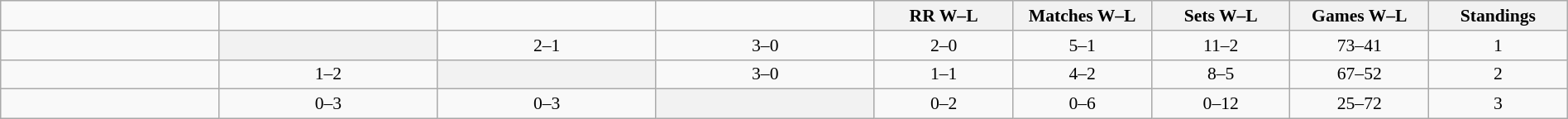<table class="wikitable" style="width: 100%; text-align:center; font-size:90%">
<tr>
<td width=130></td>
<td width=130></td>
<td width=130></td>
<td width=130></td>
<th width=80>RR W–L</th>
<th width=80>Matches W–L</th>
<th width=80>Sets W–L</th>
<th width=80>Games W–L</th>
<th width=80>Standings</th>
</tr>
<tr>
<td style="text-align:left;"></td>
<th bgcolor="ededed"></th>
<td>2–1</td>
<td>3–0</td>
<td>2–0</td>
<td>5–1</td>
<td>11–2</td>
<td>73–41</td>
<td>1</td>
</tr>
<tr>
<td style="text-align:left;"></td>
<td>1–2</td>
<th bgcolor="ededed"></th>
<td>3–0</td>
<td>1–1</td>
<td>4–2</td>
<td>8–5</td>
<td>67–52</td>
<td>2</td>
</tr>
<tr>
<td style="text-align:left;"></td>
<td>0–3</td>
<td>0–3</td>
<th bgcolor="ededed"></th>
<td>0–2</td>
<td>0–6</td>
<td>0–12</td>
<td>25–72</td>
<td>3</td>
</tr>
</table>
